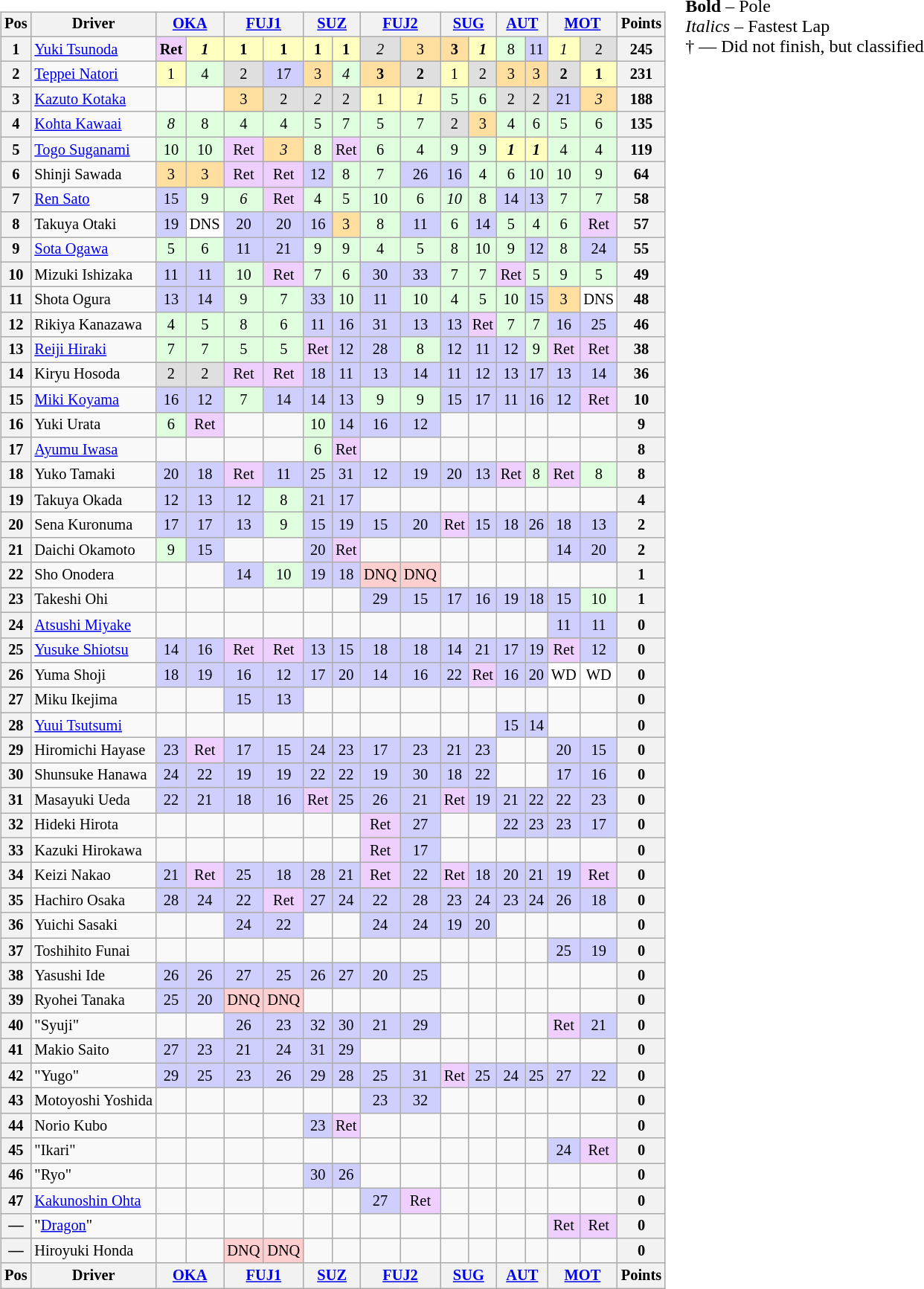<table>
<tr>
<td><br><table class="wikitable" style="font-size:85%; text-align:center">
<tr style="background:#f9f9f9">
<th>Pos</th>
<th>Driver</th>
<th colspan=2><a href='#'>OKA</a></th>
<th colspan=2><a href='#'>FUJ1</a></th>
<th colspan=2><a href='#'>SUZ</a></th>
<th colspan=2><a href='#'>FUJ2</a></th>
<th colspan=2><a href='#'>SUG</a></th>
<th colspan=2><a href='#'>AUT</a></th>
<th colspan=2><a href='#'>MOT</a></th>
<th>Points</th>
</tr>
<tr>
<th>1</th>
<td style="text-align:left"><a href='#'>Yuki Tsunoda</a></td>
<td style="background:#efcfff"><strong>Ret</strong></td>
<td style="background:#ffffbf"><strong><em>1</em></strong></td>
<td style="background:#ffffbf"><strong>1</strong></td>
<td style="background:#ffffbf"><strong>1</strong></td>
<td style="background:#ffffbf"><strong>1</strong></td>
<td style="background:#ffffbf"><strong>1</strong></td>
<td style="background:#dfdfdf"><em>2</em></td>
<td style="background:#ffdf9f">3</td>
<td style="background:#ffdf9f"><strong>3</strong></td>
<td style="background:#ffffbf"><strong><em>1</em></strong></td>
<td style="background:#dfffdf">8</td>
<td style="background:#cfcfff">11</td>
<td style="background:#ffffbf"><em>1</em></td>
<td style="background:#dfdfdf">2</td>
<th>245</th>
</tr>
<tr>
<th>2</th>
<td style="text-align:left"><a href='#'>Teppei Natori</a></td>
<td style="background:#ffffbf">1</td>
<td style="background:#dfffdf">4</td>
<td style="background:#dfdfdf">2</td>
<td style="background:#cfcfff">17</td>
<td style="background:#ffdf9f">3</td>
<td style="background:#dfffdf"><em>4</em></td>
<td style="background:#ffdf9f"><strong>3</strong></td>
<td style="background:#dfdfdf"><strong>2</strong></td>
<td style="background:#ffffbf">1</td>
<td style="background:#dfdfdf">2</td>
<td style="background:#ffdf9f">3</td>
<td style="background:#ffdf9f">3</td>
<td style="background:#dfdfdf"><strong>2</strong></td>
<td style="background:#ffffbf"><strong>1</strong></td>
<th>231</th>
</tr>
<tr>
<th>3</th>
<td style="text-align:left"><a href='#'>Kazuto Kotaka</a></td>
<td></td>
<td></td>
<td style="background:#ffdf9f">3</td>
<td style="background:#dfdfdf">2</td>
<td style="background:#dfdfdf"><em>2</em></td>
<td style="background:#dfdfdf">2</td>
<td style="background:#ffffbf">1</td>
<td style="background:#ffffbf"><em>1</em></td>
<td style="background:#dfffdf">5</td>
<td style="background:#dfffdf">6</td>
<td style="background:#dfdfdf">2</td>
<td style="background:#dfdfdf">2</td>
<td style="background:#cfcfff">21</td>
<td style="background:#ffdf9f"><em>3</em></td>
<th>188</th>
</tr>
<tr>
<th>4</th>
<td style="text-align:left"><a href='#'>Kohta Kawaai</a></td>
<td style="background:#dfffdf"><em>8</em></td>
<td style="background:#dfffdf">8</td>
<td style="background:#dfffdf">4</td>
<td style="background:#dfffdf">4</td>
<td style="background:#dfffdf">5</td>
<td style="background:#dfffdf">7</td>
<td style="background:#dfffdf">5</td>
<td style="background:#dfffdf">7</td>
<td style="background:#dfdfdf">2</td>
<td style="background:#ffdf9f">3</td>
<td style="background:#dfffdf">4</td>
<td style="background:#dfffdf">6</td>
<td style="background:#dfffdf">5</td>
<td style="background:#dfffdf">6</td>
<th>135</th>
</tr>
<tr>
<th>5</th>
<td style="text-align:left"><a href='#'>Togo Suganami</a></td>
<td style="background:#dfffdf">10</td>
<td style="background:#dfffdf">10</td>
<td style="background:#efcfff">Ret</td>
<td style="background:#ffdf9f"><em>3</em></td>
<td style="background:#dfffdf">8</td>
<td style="background:#efcfff">Ret</td>
<td style="background:#dfffdf">6</td>
<td style="background:#dfffdf">4</td>
<td style="background:#dfffdf">9</td>
<td style="background:#dfffdf">9</td>
<td style="background:#ffffbf"><strong><em>1</em></strong></td>
<td style="background:#ffffbf"><strong><em>1</em></strong></td>
<td style="background:#dfffdf">4</td>
<td style="background:#dfffdf">4</td>
<th>119</th>
</tr>
<tr>
<th>6</th>
<td style="text-align:left">Shinji Sawada</td>
<td style="background:#ffdf9f">3</td>
<td style="background:#ffdf9f">3</td>
<td style="background:#efcfff">Ret</td>
<td style="background:#efcfff">Ret</td>
<td style="background:#cfcfff">12</td>
<td style="background:#dfffdf">8</td>
<td style="background:#dfffdf">7</td>
<td style="background:#cfcfff">26</td>
<td style="background:#cfcfff">16</td>
<td style="background:#dfffdf">4</td>
<td style="background:#dfffdf">6</td>
<td style="background:#dfffdf">10</td>
<td style="background:#dfffdf">10</td>
<td style="background:#dfffdf">9</td>
<th>64</th>
</tr>
<tr>
<th>7</th>
<td style="text-align:left"><a href='#'>Ren Sato</a></td>
<td style="background:#cfcfff">15</td>
<td style="background:#dfffdf">9</td>
<td style="background:#dfffdf"><em>6</em></td>
<td style="background:#efcfff">Ret</td>
<td style="background:#dfffdf">4</td>
<td style="background:#dfffdf">5</td>
<td style="background:#dfffdf">10</td>
<td style="background:#dfffdf">6</td>
<td style="background:#dfffdf"><em>10</em></td>
<td style="background:#dfffdf">8</td>
<td style="background:#cfcfff">14</td>
<td style="background:#cfcfff">13</td>
<td style="background:#dfffdf">7</td>
<td style="background:#dfffdf">7</td>
<th>58</th>
</tr>
<tr>
<th>8</th>
<td style="text-align:left">Takuya Otaki</td>
<td style="background:#cfcfff">19</td>
<td style="background:#FFFFFF">DNS</td>
<td style="background:#cfcfff">20</td>
<td style="background:#cfcfff">20</td>
<td style="background:#cfcfff">16</td>
<td style="background:#ffdf9f">3</td>
<td style="background:#dfffdf">8</td>
<td style="background:#cfcfff">11</td>
<td style="background:#dfffdf">6</td>
<td style="background:#cfcfff">14</td>
<td style="background:#dfffdf">5</td>
<td style="background:#dfffdf">4</td>
<td style="background:#dfffdf">6</td>
<td style="background:#efcfff">Ret</td>
<th>57</th>
</tr>
<tr>
<th>9</th>
<td style="text-align:left"><a href='#'>Sota Ogawa</a></td>
<td style="background:#dfffdf">5</td>
<td style="background:#dfffdf">6</td>
<td style="background:#cfcfff">11</td>
<td style="background:#cfcfff">21</td>
<td style="background:#dfffdf">9</td>
<td style="background:#dfffdf">9</td>
<td style="background:#dfffdf">4</td>
<td style="background:#dfffdf">5</td>
<td style="background:#dfffdf">8</td>
<td style="background:#dfffdf">10</td>
<td style="background:#dfffdf">9</td>
<td style="background:#cfcfff">12</td>
<td style="background:#dfffdf">8</td>
<td style="background:#cfcfff">24</td>
<th>55</th>
</tr>
<tr>
<th>10</th>
<td style="text-align:left">Mizuki Ishizaka</td>
<td style="background:#cfcfff">11</td>
<td style="background:#cfcfff">11</td>
<td style="background:#dfffdf">10</td>
<td style="background:#efcfff">Ret</td>
<td style="background:#dfffdf">7</td>
<td style="background:#dfffdf">6</td>
<td style="background:#cfcfff">30</td>
<td style="background:#cfcfff">33</td>
<td style="background:#dfffdf">7</td>
<td style="background:#dfffdf">7</td>
<td style="background:#efcfff">Ret</td>
<td style="background:#dfffdf">5</td>
<td style="background:#dfffdf">9</td>
<td style="background:#dfffdf">5</td>
<th>49</th>
</tr>
<tr>
<th>11</th>
<td style="text-align:left">Shota Ogura</td>
<td style="background:#cfcfff">13</td>
<td style="background:#cfcfff">14</td>
<td style="background:#dfffdf">9</td>
<td style="background:#dfffdf">7</td>
<td style="background:#cfcfff">33</td>
<td style="background:#dfffdf">10</td>
<td style="background:#cfcfff">11</td>
<td style="background:#dfffdf">10</td>
<td style="background:#dfffdf">4</td>
<td style="background:#dfffdf">5</td>
<td style="background:#dfffdf">10</td>
<td style="background:#cfcfff">15</td>
<td style="background:#ffdf9f">3</td>
<td style="background:#FFFFFF">DNS</td>
<th>48</th>
</tr>
<tr>
<th>12</th>
<td style="text-align:left">Rikiya Kanazawa</td>
<td style="background:#dfffdf">4</td>
<td style="background:#dfffdf">5</td>
<td style="background:#dfffdf">8</td>
<td style="background:#dfffdf">6</td>
<td style="background:#cfcfff">11</td>
<td style="background:#cfcfff">16</td>
<td style="background:#cfcfff">31</td>
<td style="background:#cfcfff">13</td>
<td style="background:#cfcfff">13</td>
<td style="background:#efcfff">Ret</td>
<td style="background:#dfffdf">7</td>
<td style="background:#dfffdf">7</td>
<td style="background:#cfcfff">16</td>
<td style="background:#cfcfff">25</td>
<th>46</th>
</tr>
<tr>
<th>13</th>
<td style="text-align:left"><a href='#'>Reiji Hiraki</a></td>
<td style="background:#dfffdf">7</td>
<td style="background:#dfffdf">7</td>
<td style="background:#dfffdf">5</td>
<td style="background:#dfffdf">5</td>
<td style="background:#efcfff">Ret</td>
<td style="background:#cfcfff">12</td>
<td style="background:#cfcfff">28</td>
<td style="background:#dfffdf">8</td>
<td style="background:#cfcfff">12</td>
<td style="background:#cfcfff">11</td>
<td style="background:#cfcfff">12</td>
<td style="background:#dfffdf">9</td>
<td style="background:#efcfff">Ret</td>
<td style="background:#efcfff">Ret</td>
<th>38</th>
</tr>
<tr>
<th>14</th>
<td style="text-align:left">Kiryu Hosoda</td>
<td style="background:#dfdfdf">2</td>
<td style="background:#dfdfdf">2</td>
<td style="background:#efcfff">Ret</td>
<td style="background:#efcfff">Ret</td>
<td style="background:#cfcfff">18</td>
<td style="background:#cfcfff">11</td>
<td style="background:#cfcfff">13</td>
<td style="background:#cfcfff">14</td>
<td style="background:#cfcfff">11</td>
<td style="background:#cfcfff">12</td>
<td style="background:#cfcfff">13</td>
<td style="background:#cfcfff">17</td>
<td style="background:#cfcfff">13</td>
<td style="background:#cfcfff">14</td>
<th>36</th>
</tr>
<tr>
<th>15</th>
<td style="text-align:left"><a href='#'>Miki Koyama</a></td>
<td style="background:#cfcfff">16</td>
<td style="background:#cfcfff">12</td>
<td style="background:#dfffdf">7</td>
<td style="background:#cfcfff">14</td>
<td style="background:#cfcfff">14</td>
<td style="background:#cfcfff">13</td>
<td style="background:#dfffdf">9</td>
<td style="background:#dfffdf">9</td>
<td style="background:#cfcfff">15</td>
<td style="background:#cfcfff">17</td>
<td style="background:#cfcfff">11</td>
<td style="background:#cfcfff">16</td>
<td style="background:#cfcfff">12</td>
<td style="background:#efcfff">Ret</td>
<th>10</th>
</tr>
<tr>
<th>16</th>
<td style="text-align:left">Yuki Urata</td>
<td style="background:#dfffdf">6</td>
<td style="background:#efcfff">Ret</td>
<td></td>
<td></td>
<td style="background:#dfffdf">10</td>
<td style="background:#cfcfff">14</td>
<td style="background:#cfcfff">16</td>
<td style="background:#cfcfff">12</td>
<td></td>
<td></td>
<td></td>
<td></td>
<td></td>
<td></td>
<th>9</th>
</tr>
<tr>
<th>17</th>
<td style="text-align:left"><a href='#'>Ayumu Iwasa</a></td>
<td></td>
<td></td>
<td></td>
<td></td>
<td style="background:#dfffdf">6</td>
<td style="background:#efcfff">Ret</td>
<td></td>
<td></td>
<td></td>
<td></td>
<td></td>
<td></td>
<td></td>
<td></td>
<th>8</th>
</tr>
<tr>
<th>18</th>
<td style="text-align:left">Yuko Tamaki</td>
<td style="background:#cfcfff">20</td>
<td style="background:#cfcfff">18</td>
<td style="background:#efcfff">Ret</td>
<td style="background:#cfcfff">11</td>
<td style="background:#cfcfff">25</td>
<td style="background:#cfcfff">31</td>
<td style="background:#cfcfff">12</td>
<td style="background:#cfcfff">19</td>
<td style="background:#cfcfff">20</td>
<td style="background:#cfcfff">13</td>
<td style="background:#efcfff">Ret</td>
<td style="background:#dfffdf">8</td>
<td style="background:#efcfff">Ret</td>
<td style="background:#dfffdf">8</td>
<th>8</th>
</tr>
<tr>
<th>19</th>
<td style="text-align:left">Takuya Okada</td>
<td style="background:#cfcfff">12</td>
<td style="background:#cfcfff">13</td>
<td style="background:#cfcfff">12</td>
<td style="background:#dfffdf">8</td>
<td style="background:#cfcfff">21</td>
<td style="background:#cfcfff">17</td>
<td></td>
<td></td>
<td></td>
<td></td>
<td></td>
<td></td>
<td></td>
<td></td>
<th>4</th>
</tr>
<tr>
<th>20</th>
<td style="text-align:left">Sena Kuronuma</td>
<td style="background:#cfcfff">17</td>
<td style="background:#cfcfff">17</td>
<td style="background:#cfcfff">13</td>
<td style="background:#dfffdf">9</td>
<td style="background:#cfcfff">15</td>
<td style="background:#cfcfff">19</td>
<td style="background:#cfcfff">15</td>
<td style="background:#cfcfff">20</td>
<td style="background:#efcfff">Ret</td>
<td style="background:#cfcfff">15</td>
<td style="background:#cfcfff">18</td>
<td style="background:#cfcfff">26</td>
<td style="background:#cfcfff">18</td>
<td style="background:#cfcfff">13</td>
<th>2</th>
</tr>
<tr>
<th>21</th>
<td style="text-align:left">Daichi Okamoto</td>
<td style="background:#dfffdf">9</td>
<td style="background:#cfcfff">15</td>
<td></td>
<td></td>
<td style="background:#cfcfff">20</td>
<td style="background:#efcfff">Ret</td>
<td></td>
<td></td>
<td></td>
<td></td>
<td></td>
<td></td>
<td style="background:#cfcfff">14</td>
<td style="background:#cfcfff">20</td>
<th>2</th>
</tr>
<tr>
<th>22</th>
<td style="text-align:left">Sho Onodera</td>
<td></td>
<td></td>
<td style="background:#cfcfff">14</td>
<td style="background:#dfffdf">10</td>
<td style="background:#cfcfff">19</td>
<td style="background:#cfcfff">18</td>
<td style="background:#FFCFCF">DNQ</td>
<td style="background:#FFCFCF">DNQ</td>
<td></td>
<td></td>
<td></td>
<td></td>
<td></td>
<td></td>
<th>1</th>
</tr>
<tr>
<th>23</th>
<td style="text-align:left">Takeshi Ohi</td>
<td></td>
<td></td>
<td></td>
<td></td>
<td></td>
<td></td>
<td style="background:#cfcfff">29</td>
<td style="background:#cfcfff">15</td>
<td style="background:#cfcfff">17</td>
<td style="background:#cfcfff">16</td>
<td style="background:#cfcfff">19</td>
<td style="background:#cfcfff">18</td>
<td style="background:#cfcfff">15</td>
<td style="background:#dfffdf">10</td>
<th>1</th>
</tr>
<tr>
<th>24</th>
<td style="text-align:left"><a href='#'>Atsushi Miyake</a></td>
<td></td>
<td></td>
<td></td>
<td></td>
<td></td>
<td></td>
<td></td>
<td></td>
<td></td>
<td></td>
<td></td>
<td></td>
<td style="background:#cfcfff">11</td>
<td style="background:#cfcfff">11</td>
<th>0</th>
</tr>
<tr>
<th>25</th>
<td style="text-align:left"><a href='#'>Yusuke Shiotsu</a></td>
<td style="background:#cfcfff">14</td>
<td style="background:#cfcfff">16</td>
<td style="background:#efcfff">Ret</td>
<td style="background:#efcfff">Ret</td>
<td style="background:#cfcfff">13</td>
<td style="background:#cfcfff">15</td>
<td style="background:#cfcfff">18</td>
<td style="background:#cfcfff">18</td>
<td style="background:#cfcfff">14</td>
<td style="background:#cfcfff">21</td>
<td style="background:#cfcfff">17</td>
<td style="background:#cfcfff">19</td>
<td style="background:#efcfff">Ret</td>
<td style="background:#cfcfff">12</td>
<th>0</th>
</tr>
<tr>
<th>26</th>
<td style="text-align:left">Yuma Shoji</td>
<td style="background:#cfcfff">18</td>
<td style="background:#cfcfff">19</td>
<td style="background:#cfcfff">16</td>
<td style="background:#cfcfff">12</td>
<td style="background:#cfcfff">17</td>
<td style="background:#cfcfff">20</td>
<td style="background:#cfcfff">14</td>
<td style="background:#cfcfff">16</td>
<td style="background:#cfcfff">22</td>
<td style="background:#efcfff">Ret</td>
<td style="background:#cfcfff">16</td>
<td style="background:#cfcfff">20</td>
<td style="background:#FFFFFF">WD</td>
<td style="background:#FFFFFF">WD</td>
<th>0</th>
</tr>
<tr>
<th>27</th>
<td style="text-align:left">Miku Ikejima</td>
<td></td>
<td></td>
<td style="background:#cfcfff">15</td>
<td style="background:#cfcfff">13</td>
<td></td>
<td></td>
<td></td>
<td></td>
<td></td>
<td></td>
<td></td>
<td></td>
<td></td>
<td></td>
<th>0</th>
</tr>
<tr>
<th>28</th>
<td style="text-align:left"><a href='#'>Yuui Tsutsumi</a></td>
<td></td>
<td></td>
<td></td>
<td></td>
<td></td>
<td></td>
<td></td>
<td></td>
<td></td>
<td></td>
<td style="background:#cfcfff">15</td>
<td style="background:#cfcfff">14</td>
<td></td>
<td></td>
<th>0</th>
</tr>
<tr>
<th>29</th>
<td style="text-align:left">Hiromichi Hayase</td>
<td style="background:#cfcfff">23</td>
<td style="background:#efcfff">Ret</td>
<td style="background:#cfcfff">17</td>
<td style="background:#cfcfff">15</td>
<td style="background:#cfcfff">24</td>
<td style="background:#cfcfff">23</td>
<td style="background:#cfcfff">17</td>
<td style="background:#cfcfff">23</td>
<td style="background:#cfcfff">21</td>
<td style="background:#cfcfff">23</td>
<td></td>
<td></td>
<td style="background:#cfcfff">20</td>
<td style="background:#cfcfff">15</td>
<th>0</th>
</tr>
<tr>
<th>30</th>
<td style="text-align:left">Shunsuke Hanawa</td>
<td style="background:#cfcfff">24</td>
<td style="background:#cfcfff">22</td>
<td style="background:#cfcfff">19</td>
<td style="background:#cfcfff">19</td>
<td style="background:#cfcfff">22</td>
<td style="background:#cfcfff">22</td>
<td style="background:#cfcfff">19</td>
<td style="background:#cfcfff">30</td>
<td style="background:#cfcfff">18</td>
<td style="background:#cfcfff">22</td>
<td></td>
<td></td>
<td style="background:#cfcfff">17</td>
<td style="background:#cfcfff">16</td>
<th>0</th>
</tr>
<tr>
<th>31</th>
<td style="text-align:left">Masayuki Ueda</td>
<td style="background:#cfcfff">22</td>
<td style="background:#cfcfff">21</td>
<td style="background:#cfcfff">18</td>
<td style="background:#cfcfff">16</td>
<td style="background:#efcfff">Ret</td>
<td style="background:#cfcfff">25</td>
<td style="background:#cfcfff">26</td>
<td style="background:#cfcfff">21</td>
<td style="background:#efcfff">Ret</td>
<td style="background:#cfcfff">19</td>
<td style="background:#cfcfff">21</td>
<td style="background:#cfcfff">22</td>
<td style="background:#cfcfff">22</td>
<td style="background:#cfcfff">23</td>
<th>0</th>
</tr>
<tr>
<th>32</th>
<td style="text-align:left">Hideki Hirota</td>
<td></td>
<td></td>
<td></td>
<td></td>
<td></td>
<td></td>
<td style="background:#efcfff">Ret</td>
<td style="background:#cfcfff">27</td>
<td></td>
<td></td>
<td style="background:#cfcfff">22</td>
<td style="background:#cfcfff">23</td>
<td style="background:#cfcfff">23</td>
<td style="background:#cfcfff">17</td>
<th>0</th>
</tr>
<tr>
<th>33</th>
<td style="text-align:left">Kazuki Hirokawa</td>
<td></td>
<td></td>
<td></td>
<td></td>
<td></td>
<td></td>
<td style="background:#efcfff">Ret</td>
<td style="background:#cfcfff">17</td>
<td></td>
<td></td>
<td></td>
<td></td>
<td></td>
<td></td>
<th>0</th>
</tr>
<tr>
<th>34</th>
<td style="text-align:left">Keizi Nakao</td>
<td style="background:#cfcfff">21</td>
<td style="background:#efcfff">Ret</td>
<td style="background:#cfcfff">25</td>
<td style="background:#cfcfff">18</td>
<td style="background:#cfcfff">28</td>
<td style="background:#cfcfff">21</td>
<td style="background:#efcfff">Ret</td>
<td style="background:#cfcfff">22</td>
<td style="background:#efcfff">Ret</td>
<td style="background:#cfcfff">18</td>
<td style="background:#cfcfff">20</td>
<td style="background:#cfcfff">21</td>
<td style="background:#cfcfff">19</td>
<td style="background:#efcfff">Ret</td>
<th>0</th>
</tr>
<tr>
<th>35</th>
<td style="text-align:left">Hachiro Osaka</td>
<td style="background:#cfcfff">28</td>
<td style="background:#cfcfff">24</td>
<td style="background:#cfcfff">22</td>
<td style="background:#efcfff">Ret</td>
<td style="background:#cfcfff">27</td>
<td style="background:#cfcfff">24</td>
<td style="background:#cfcfff">22</td>
<td style="background:#cfcfff">28</td>
<td style="background:#cfcfff">23</td>
<td style="background:#cfcfff">24</td>
<td style="background:#cfcfff">23</td>
<td style="background:#cfcfff">24</td>
<td style="background:#cfcfff">26</td>
<td style="background:#cfcfff">18</td>
<th>0</th>
</tr>
<tr>
<th>36</th>
<td style="text-align:left">Yuichi Sasaki</td>
<td></td>
<td></td>
<td style="background:#cfcfff">24</td>
<td style="background:#cfcfff">22</td>
<td></td>
<td></td>
<td style="background:#cfcfff">24</td>
<td style="background:#cfcfff">24</td>
<td style="background:#cfcfff">19</td>
<td style="background:#cfcfff">20</td>
<td></td>
<td></td>
<td></td>
<td></td>
<th>0</th>
</tr>
<tr>
<th>37</th>
<td style="text-align:left">Toshihito Funai</td>
<td></td>
<td></td>
<td></td>
<td></td>
<td></td>
<td></td>
<td></td>
<td></td>
<td></td>
<td></td>
<td></td>
<td></td>
<td style="background:#cfcfff">25</td>
<td style="background:#cfcfff">19</td>
<th>0</th>
</tr>
<tr>
<th>38</th>
<td style="text-align:left">Yasushi Ide</td>
<td style="background:#cfcfff">26</td>
<td style="background:#cfcfff">26</td>
<td style="background:#cfcfff">27</td>
<td style="background:#cfcfff">25</td>
<td style="background:#cfcfff">26</td>
<td style="background:#cfcfff">27</td>
<td style="background:#cfcfff">20</td>
<td style="background:#cfcfff">25</td>
<td></td>
<td></td>
<td></td>
<td></td>
<td></td>
<td></td>
<th>0</th>
</tr>
<tr>
<th>39</th>
<td style="text-align:left">Ryohei Tanaka</td>
<td style="background:#cfcfff">25</td>
<td style="background:#cfcfff">20</td>
<td style="background:#FFCFCF">DNQ</td>
<td style="background:#FFCFCF">DNQ</td>
<td></td>
<td></td>
<td></td>
<td></td>
<td></td>
<td></td>
<td></td>
<td></td>
<td></td>
<td></td>
<th>0</th>
</tr>
<tr>
<th>40</th>
<td style="text-align:left">"Syuji"</td>
<td></td>
<td></td>
<td style="background:#cfcfff">26</td>
<td style="background:#cfcfff">23</td>
<td style="background:#cfcfff">32</td>
<td style="background:#cfcfff">30</td>
<td style="background:#cfcfff">21</td>
<td style="background:#cfcfff">29</td>
<td></td>
<td></td>
<td></td>
<td></td>
<td style="background:#efcfff">Ret</td>
<td style="background:#cfcfff">21</td>
<th>0</th>
</tr>
<tr>
<th>41</th>
<td style="text-align:left">Makio Saito</td>
<td style="background:#cfcfff">27</td>
<td style="background:#cfcfff">23</td>
<td style="background:#cfcfff">21</td>
<td style="background:#cfcfff">24</td>
<td style="background:#cfcfff">31</td>
<td style="background:#cfcfff">29</td>
<td></td>
<td></td>
<td></td>
<td></td>
<td></td>
<td></td>
<td></td>
<td></td>
<th>0</th>
</tr>
<tr>
<th>42</th>
<td style="text-align:left">"Yugo"</td>
<td style="background:#cfcfff">29</td>
<td style="background:#cfcfff">25</td>
<td style="background:#cfcfff">23</td>
<td style="background:#cfcfff">26</td>
<td style="background:#cfcfff">29</td>
<td style="background:#cfcfff">28</td>
<td style="background:#cfcfff">25</td>
<td style="background:#cfcfff">31</td>
<td style="background:#efcfff">Ret</td>
<td style="background:#cfcfff">25</td>
<td style="background:#cfcfff">24</td>
<td style="background:#cfcfff">25</td>
<td style="background:#cfcfff">27</td>
<td style="background:#cfcfff">22</td>
<th>0</th>
</tr>
<tr>
<th>43</th>
<td style="text-align:left" nowrap>Motoyoshi Yoshida</td>
<td></td>
<td></td>
<td></td>
<td></td>
<td></td>
<td></td>
<td style="background:#cfcfff">23</td>
<td style="background:#cfcfff">32</td>
<td></td>
<td></td>
<td></td>
<td></td>
<td></td>
<td></td>
<th>0</th>
</tr>
<tr>
<th>44</th>
<td style="text-align:left">Norio Kubo</td>
<td></td>
<td></td>
<td></td>
<td></td>
<td style="background:#cfcfff">23</td>
<td style="background:#efcfff">Ret</td>
<td></td>
<td></td>
<td></td>
<td></td>
<td></td>
<td></td>
<td></td>
<td></td>
<th>0</th>
</tr>
<tr>
<th>45</th>
<td style="text-align:left">"Ikari"</td>
<td></td>
<td></td>
<td></td>
<td></td>
<td></td>
<td></td>
<td></td>
<td></td>
<td></td>
<td></td>
<td></td>
<td></td>
<td style="background:#cfcfff">24</td>
<td style="background:#efcfff">Ret</td>
<th>0</th>
</tr>
<tr>
<th>46</th>
<td style="text-align:left">"Ryo"</td>
<td></td>
<td></td>
<td></td>
<td></td>
<td style="background:#cfcfff">30</td>
<td style="background:#cfcfff">26</td>
<td></td>
<td></td>
<td></td>
<td></td>
<td></td>
<td></td>
<td></td>
<td></td>
<th>0</th>
</tr>
<tr>
<th>47</th>
<td style="text-align:left"><a href='#'>Kakunoshin Ohta</a></td>
<td></td>
<td></td>
<td></td>
<td></td>
<td></td>
<td></td>
<td style="background:#cfcfff">27</td>
<td style="background:#efcfff">Ret</td>
<td></td>
<td></td>
<td></td>
<td></td>
<td></td>
<td></td>
<th>0</th>
</tr>
<tr>
<th>—</th>
<td style="text-align:left">"<a href='#'>Dragon</a>"</td>
<td></td>
<td></td>
<td></td>
<td></td>
<td></td>
<td></td>
<td></td>
<td></td>
<td></td>
<td></td>
<td></td>
<td></td>
<td style="background:#efcfff">Ret</td>
<td style="background:#efcfff">Ret</td>
<th>0</th>
</tr>
<tr>
<th>—</th>
<td style="text-align:left">Hiroyuki Honda</td>
<td></td>
<td></td>
<td style="background:#FFCFCF">DNQ</td>
<td style="background:#FFCFCF">DNQ</td>
<td></td>
<td></td>
<td></td>
<td></td>
<td></td>
<td></td>
<td></td>
<td></td>
<td></td>
<td></td>
<th>0</th>
</tr>
<tr>
<th>Pos</th>
<th>Driver</th>
<th colspan=2><a href='#'>OKA</a></th>
<th colspan=2><a href='#'>FUJ1</a></th>
<th colspan=2><a href='#'>SUZ</a></th>
<th colspan=2><a href='#'>FUJ2</a></th>
<th colspan=2><a href='#'>SUG</a></th>
<th colspan=2><a href='#'>AUT</a></th>
<th colspan=2><a href='#'>MOT</a></th>
<th>Points</th>
</tr>
</table>
</td>
<td style="vertical-align:top"><br>
<span><strong>Bold</strong> – Pole<br><em>Italics</em> – Fastest Lap<br>† — Did not finish, but classified</span></td>
</tr>
</table>
